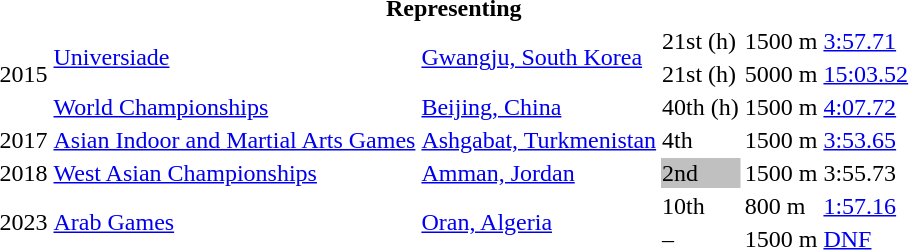<table>
<tr>
<th colspan="6">Representing </th>
</tr>
<tr>
<td rowspan=3>2015</td>
<td rowspan=2><a href='#'>Universiade</a></td>
<td rowspan=2><a href='#'>Gwangju, South Korea</a></td>
<td>21st (h)</td>
<td>1500 m</td>
<td><a href='#'>3:57.71</a></td>
</tr>
<tr>
<td>21st (h)</td>
<td>5000 m</td>
<td><a href='#'>15:03.52</a></td>
</tr>
<tr>
<td><a href='#'>World Championships</a></td>
<td><a href='#'>Beijing, China</a></td>
<td>40th (h)</td>
<td>1500 m</td>
<td><a href='#'>4:07.72</a></td>
</tr>
<tr>
<td>2017</td>
<td><a href='#'>Asian Indoor and Martial Arts Games</a></td>
<td><a href='#'>Ashgabat, Turkmenistan</a></td>
<td>4th</td>
<td>1500 m</td>
<td><a href='#'>3:53.65</a></td>
</tr>
<tr>
<td>2018</td>
<td><a href='#'>West Asian Championships</a></td>
<td><a href='#'>Amman, Jordan</a></td>
<td bgcolor=silver>2nd</td>
<td>1500 m</td>
<td>3:55.73</td>
</tr>
<tr>
<td rowspan=2>2023</td>
<td rowspan=2><a href='#'>Arab Games</a></td>
<td rowspan=2><a href='#'>Oran, Algeria</a></td>
<td>10th</td>
<td>800 m</td>
<td><a href='#'>1:57.16</a></td>
</tr>
<tr>
<td>–</td>
<td>1500 m</td>
<td><a href='#'>DNF</a></td>
</tr>
</table>
